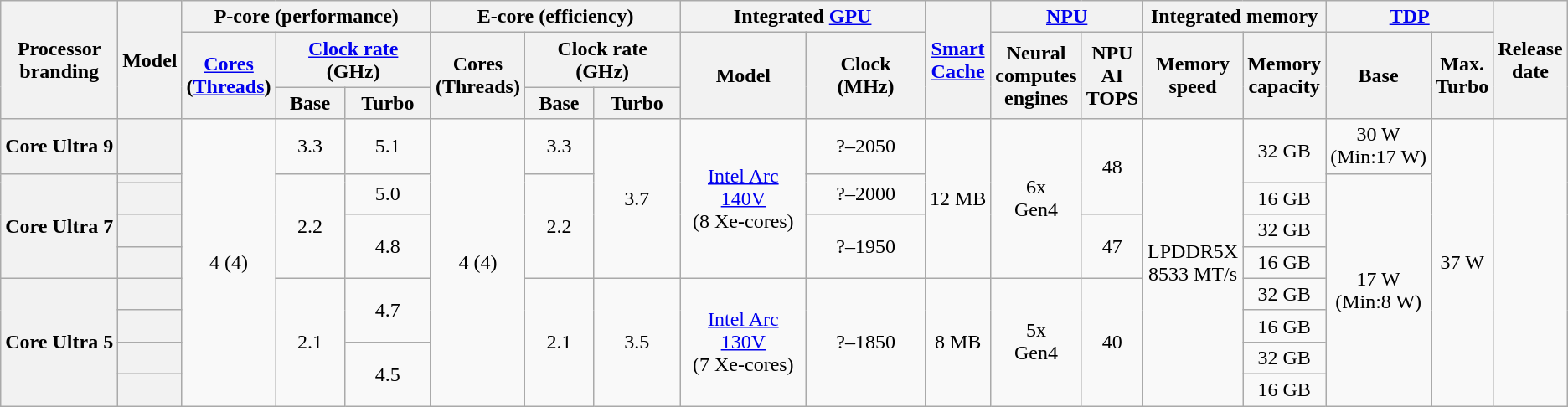<table class="wikitable sortable nowrap" style="text-align: center;">
<tr>
<th class="unsortable" rowspan="3">Processor<br>branding</th>
<th rowspan="3">Model</th>
<th colspan="3">P-core (performance)</th>
<th colspan="3">E-core (efficiency)</th>
<th colspan="2">Integrated <a href='#'>GPU</a></th>
<th class="unsortable" rowspan="3"><a href='#'>Smart<br>Cache</a></th>
<th colspan="2"><a href='#'>NPU</a></th>
<th colspan="2">Integrated memory</th>
<th colspan="2"><a href='#'>TDP</a></th>
<th class="unsortable" rowspan="3">Release<br>date</th>
</tr>
<tr>
<th class="unsortable" rowspan="2"><a href='#'>Cores</a><br>(<a href='#'>Threads</a>)</th>
<th colspan="2"><a href='#'>Clock rate</a> (GHz)</th>
<th class="unsortable" rowspan="2">Cores<br>(Threads)</th>
<th colspan="2">Clock rate (GHz)</th>
<th class="unsortable" rowspan="2">Model</th>
<th class="unsortable" rowspan="2">Clock (MHz)</th>
<th class="unsortable" rowspan="2">Neural<br>computes<br>engines</th>
<th class="unsortable" rowspan="2">NPU<br>AI<br>TOPS</th>
<th class="unsortable" rowspan="2">Memory<br>speed</th>
<th class="unsortable" rowspan="2">Memory<br>capacity</th>
<th class="unsortable" rowspan="2">Base</th>
<th class="unsortable" rowspan="2">Max.<br>Turbo</th>
</tr>
<tr>
<th class="unsortable">Base</th>
<th class="unsortable">Turbo</th>
<th class="unsortable">Base</th>
<th class="unsortable">Turbo</th>
</tr>
<tr>
<th>Core Ultra 9</th>
<th style="text-align:left;" data-sort-value="sku9"></th>
<td rowspan="9">4 (4)</td>
<td>3.3</td>
<td>5.1</td>
<td rowspan="9">4 (4)</td>
<td>3.3</td>
<td rowspan="5">3.7</td>
<td rowspan="5"><a href='#'>Intel Arc 140V</a><br>(8 Xe-cores)</td>
<td>?–2050</td>
<td rowspan="5">12 MB</td>
<td rowspan="5">6x<br>Gen4</td>
<td rowspan="3">48</td>
<td rowspan="9">LPDDR5X<br>8533 MT/s</td>
<td rowspan="2">32 GB</td>
<td>30 W<br>(Min:17 W)</td>
<td rowspan="9">37 W</td>
<td rowspan="9"></td>
</tr>
<tr>
<th rowspan="4">Core Ultra 7</th>
<th style="text-align:left;" data-sort-value="sku8"></th>
<td rowspan="4">2.2</td>
<td rowspan="2">5.0</td>
<td rowspan="4">2.2</td>
<td rowspan="2">?–2000</td>
<td rowspan="8">17 W<br>(Min:8 W)</td>
</tr>
<tr>
<th style="text-align:left;" data-sort-value="sku7"></th>
<td>16 GB</td>
</tr>
<tr>
<th style="text-align:left;" data-sort-value="sku6"></th>
<td rowspan="2">4.8</td>
<td rowspan="2">?–1950</td>
<td rowspan="2">47</td>
<td>32 GB</td>
</tr>
<tr>
<th style="text-align:left;" data-sort-value="sku5"></th>
<td>16 GB</td>
</tr>
<tr>
<th rowspan="4">Core Ultra 5</th>
<th style="text-align:left;" data-sort-value="sku4"></th>
<td rowspan="4">2.1</td>
<td rowspan="2">4.7</td>
<td rowspan="4">2.1</td>
<td rowspan="4">3.5</td>
<td rowspan="4"><a href='#'>Intel Arc 130V</a><br>(7 Xe-cores)</td>
<td rowspan="4">?–1850</td>
<td rowspan="4">8 MB</td>
<td rowspan="4">5x<br>Gen4</td>
<td rowspan="4">40</td>
<td>32 GB</td>
</tr>
<tr>
<th style="text-align:left;" data-sort-value="sku3"></th>
<td>16 GB</td>
</tr>
<tr>
<th style="text-align:left;" data-sort-value="sku2"></th>
<td rowspan="2">4.5</td>
<td>32 GB</td>
</tr>
<tr>
<th style="text-align:left;" data-sort-value="sku1"></th>
<td>16 GB</td>
</tr>
</table>
